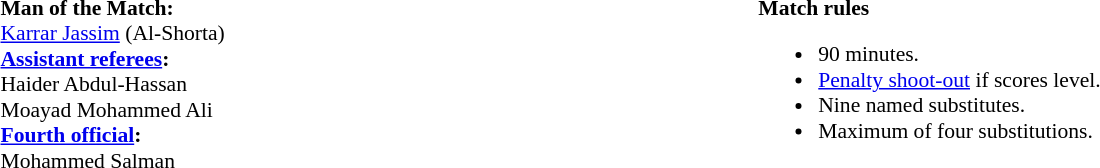<table style="width:100%; font-size:90%;">
<tr>
<td style="width:40%; vertical-align:top;"><br><strong>Man of the Match:</strong>
<br><a href='#'>Karrar Jassim</a> (Al-Shorta)<br><strong><a href='#'>Assistant referees</a>:</strong>
<br>Haider Abdul-Hassan
<br>Moayad Mohammed Ali
<br><strong><a href='#'>Fourth official</a>:</strong>
<br>Mohammed Salman</td>
<td style="width:60%; vertical-align:top;"><br><strong>Match rules</strong><ul><li>90 minutes.</li><li><a href='#'>Penalty shoot-out</a> if scores level.</li><li>Nine named substitutes.</li><li>Maximum of four substitutions.</li></ul></td>
</tr>
</table>
